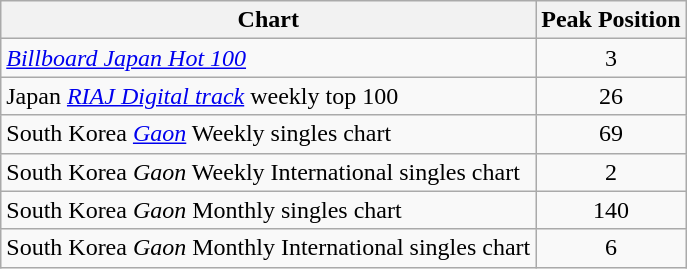<table class="wikitable sortable">
<tr>
<th style="text-align:center;">Chart</th>
<th style="text-align:center;">Peak Position</th>
</tr>
<tr>
<td align="left"><em><a href='#'>Billboard Japan Hot 100</a></em></td>
<td style="text-align:center;">3</td>
</tr>
<tr>
<td align="left">Japan <em><a href='#'>RIAJ Digital track</a></em> weekly top 100</td>
<td style="text-align:center;">26</td>
</tr>
<tr>
<td>South Korea <em><a href='#'>Gaon</a></em> Weekly singles chart</td>
<td align="center">69</td>
</tr>
<tr>
<td>South Korea <em>Gaon</em> Weekly International singles chart</td>
<td align="center">2</td>
</tr>
<tr>
<td>South Korea <em>Gaon</em> Monthly singles chart</td>
<td align="center">140</td>
</tr>
<tr>
<td>South Korea <em>Gaon</em> Monthly International singles chart</td>
<td align="center">6</td>
</tr>
</table>
